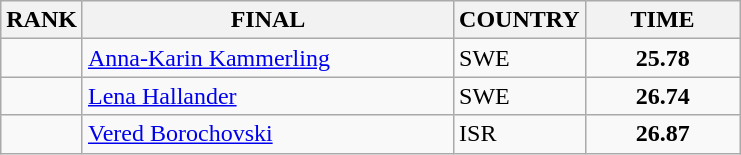<table class="wikitable">
<tr>
<th>RANK</th>
<th align="left" style="width: 15em">FINAL</th>
<th>COUNTRY</th>
<th style="width: 6em">TIME</th>
</tr>
<tr>
<td align="center"></td>
<td><a href='#'>Anna-Karin Kammerling</a></td>
<td> SWE</td>
<td align="center"><strong>25.78</strong></td>
</tr>
<tr>
<td align="center"></td>
<td><a href='#'>Lena Hallander</a></td>
<td> SWE</td>
<td align="center"><strong>26.74</strong></td>
</tr>
<tr>
<td align="center"></td>
<td><a href='#'>Vered Borochovski</a></td>
<td> ISR</td>
<td align="center"><strong>26.87</strong></td>
</tr>
</table>
